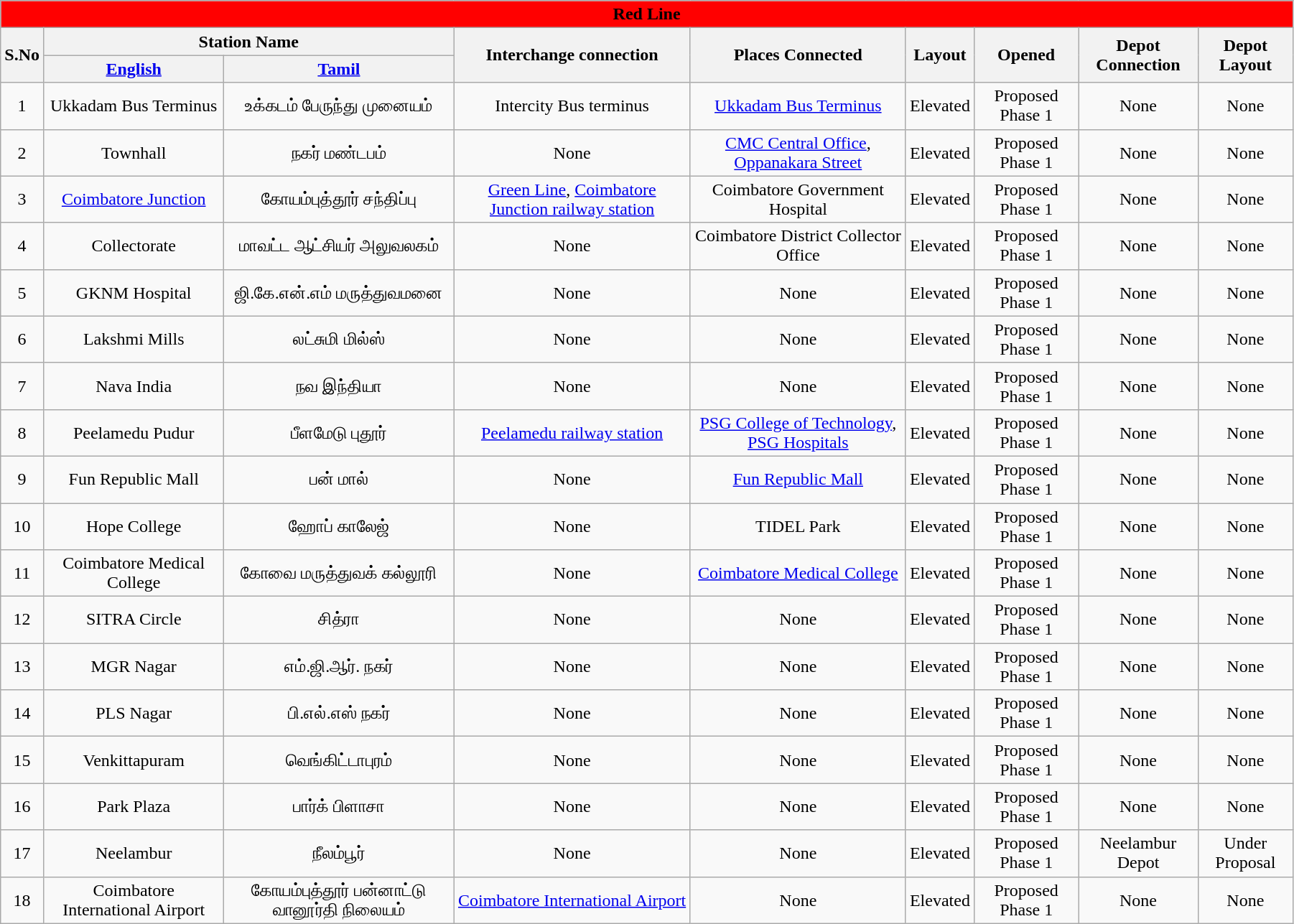<table class="wikitable" style="text-align: center;" width="95%">
<tr>
<th align="center" colspan="9" style="background:#ff0000;"><span><strong>Red Line</strong></span></th>
</tr>
<tr>
<th rowspan="2">S.No</th>
<th colspan="2">Station Name</th>
<th rowspan="2">Interchange connection</th>
<th rowspan="2">Places Connected</th>
<th rowspan="2">Layout</th>
<th rowspan="2">Opened</th>
<th rowspan="2">Depot Connection</th>
<th rowspan="2">Depot Layout</th>
</tr>
<tr>
<th><a href='#'>English</a></th>
<th><a href='#'>Tamil</a></th>
</tr>
<tr>
<td>1</td>
<td align="center">Ukkadam Bus Terminus</td>
<td>உக்கடம் பேருந்து முனையம்</td>
<td> Intercity Bus terminus</td>
<td><a href='#'>Ukkadam Bus Terminus</a></td>
<td>Elevated</td>
<td>Proposed Phase 1</td>
<td>None</td>
<td>None</td>
</tr>
<tr>
<td>2</td>
<td align="center">Townhall</td>
<td>நகர் மண்டபம்</td>
<td>None</td>
<td><a href='#'>CMC Central Office</a>, <a href='#'>Oppanakara Street</a></td>
<td>Elevated</td>
<td>Proposed Phase 1</td>
<td>None</td>
<td>None</td>
</tr>
<tr>
<td>3</td>
<td align="center"><a href='#'>Coimbatore Junction</a></td>
<td>கோயம்புத்தூர் சந்திப்பு</td>
<td> <a href='#'>Green Line</a>,  <a href='#'>Coimbatore Junction railway station</a></td>
<td>Coimbatore Government Hospital</td>
<td>Elevated</td>
<td>Proposed Phase 1</td>
<td>None</td>
<td>None</td>
</tr>
<tr>
<td>4</td>
<td align="center">Collectorate</td>
<td>மாவட்ட ஆட்சியர் அலுவலகம்</td>
<td>None</td>
<td>Coimbatore District Collector Office</td>
<td>Elevated</td>
<td>Proposed Phase 1</td>
<td>None</td>
<td>None</td>
</tr>
<tr>
<td>5</td>
<td align="center">GKNM Hospital</td>
<td>ஜி.கே.என்.எம் மருத்துவமனை</td>
<td>None</td>
<td>None</td>
<td>Elevated</td>
<td>Proposed Phase 1</td>
<td>None</td>
<td>None</td>
</tr>
<tr>
<td>6</td>
<td align="center">Lakshmi Mills</td>
<td>லட்சுமி மில்ஸ்</td>
<td>None</td>
<td>None</td>
<td>Elevated</td>
<td>Proposed Phase 1</td>
<td>None</td>
<td>None</td>
</tr>
<tr>
<td>7</td>
<td align="center">Nava India</td>
<td>நவ இந்தியா</td>
<td>None</td>
<td>None</td>
<td>Elevated</td>
<td>Proposed Phase 1</td>
<td>None</td>
<td>None</td>
</tr>
<tr>
<td>8</td>
<td align="center">Peelamedu Pudur</td>
<td>பீளமேடு புதூர்</td>
<td> <a href='#'>Peelamedu railway station</a></td>
<td><a href='#'>PSG College of Technology</a>, <a href='#'>PSG Hospitals</a></td>
<td>Elevated</td>
<td>Proposed Phase 1</td>
<td>None</td>
<td>None</td>
</tr>
<tr>
<td>9</td>
<td align="center">Fun Republic Mall</td>
<td>பன் மால்</td>
<td>None</td>
<td><a href='#'>Fun Republic Mall</a></td>
<td>Elevated</td>
<td>Proposed Phase 1</td>
<td>None</td>
<td>None</td>
</tr>
<tr>
<td>10</td>
<td align="center">Hope College</td>
<td>ஹோப் காலேஜ்</td>
<td>None</td>
<td>TIDEL Park</td>
<td>Elevated</td>
<td>Proposed Phase 1</td>
<td>None</td>
<td>None</td>
</tr>
<tr>
<td>11</td>
<td align="center">Coimbatore Medical College</td>
<td>கோவை மருத்துவக் கல்லூரி</td>
<td>None</td>
<td><a href='#'>Coimbatore Medical College</a></td>
<td>Elevated</td>
<td>Proposed Phase 1</td>
<td>None</td>
<td>None</td>
</tr>
<tr>
<td>12</td>
<td align="center">SITRA Circle</td>
<td>சித்ரா</td>
<td>None</td>
<td>None</td>
<td>Elevated</td>
<td>Proposed Phase 1</td>
<td>None</td>
<td>None</td>
</tr>
<tr>
<td>13</td>
<td align="center">MGR Nagar</td>
<td>எம்.ஜி.ஆர். நகர்</td>
<td>None</td>
<td>None</td>
<td>Elevated</td>
<td>Proposed Phase 1</td>
<td>None</td>
<td>None</td>
</tr>
<tr>
<td>14</td>
<td align="center">PLS Nagar</td>
<td>பி.எல்.எஸ் நகர்</td>
<td>None</td>
<td>None</td>
<td>Elevated</td>
<td>Proposed Phase 1</td>
<td>None</td>
<td>None</td>
</tr>
<tr>
<td>15</td>
<td align="center">Venkittapuram</td>
<td>வெங்கிட்டாபுரம்</td>
<td>None</td>
<td>None</td>
<td>Elevated</td>
<td>Proposed Phase 1</td>
<td>None</td>
<td>None</td>
</tr>
<tr>
<td>16</td>
<td align="center">Park Plaza</td>
<td>பார்க் பிளாசா</td>
<td>None</td>
<td>None</td>
<td>Elevated</td>
<td>Proposed Phase 1</td>
<td>None</td>
<td>None</td>
</tr>
<tr>
<td>17</td>
<td align="center">Neelambur</td>
<td>நீலம்பூர்</td>
<td>None</td>
<td>None</td>
<td>Elevated</td>
<td>Proposed Phase 1</td>
<td>Neelambur Depot</td>
<td>Under Proposal</td>
</tr>
<tr>
<td>18</td>
<td align="center">Coimbatore International Airport</td>
<td>கோயம்புத்தூர் பன்னாட்டு வானூர்தி நிலையம்</td>
<td> <a href='#'>Coimbatore International Airport</a></td>
<td>None</td>
<td>Elevated</td>
<td>Proposed Phase 1</td>
<td>None</td>
<td>None</td>
</tr>
</table>
